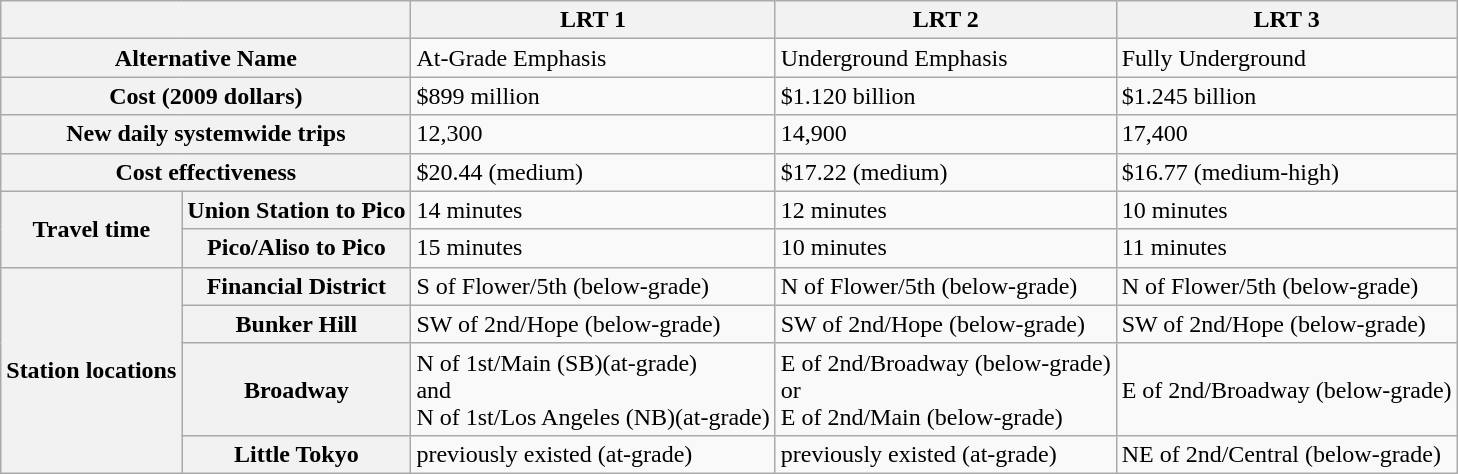<table class="wikitable">
<tr>
<th colspan="2"></th>
<th>LRT 1</th>
<th>LRT 2</th>
<th>LRT 3</th>
</tr>
<tr>
<th colspan="2">Alternative Name</th>
<td>At-Grade Emphasis</td>
<td>Underground Emphasis</td>
<td>Fully Underground</td>
</tr>
<tr>
<th colspan="2">Cost (2009 dollars)</th>
<td>$899 million</td>
<td>$1.120 billion</td>
<td>$1.245 billion</td>
</tr>
<tr>
<th colspan="2">New daily systemwide trips</th>
<td>12,300</td>
<td>14,900</td>
<td>17,400</td>
</tr>
<tr>
<th colspan="2">Cost effectiveness </th>
<td>$20.44 (medium)</td>
<td>$17.22 (medium)</td>
<td>$16.77 (medium-high)</td>
</tr>
<tr>
<th rowspan="2">Travel time</th>
<th>Union Station to Pico</th>
<td>14 minutes</td>
<td>12 minutes</td>
<td>10 minutes</td>
</tr>
<tr>
<th>Pico/Aliso to Pico</th>
<td>15 minutes</td>
<td>10 minutes</td>
<td>11 minutes</td>
</tr>
<tr>
<th rowspan="4">Station locations</th>
<th>Financial District</th>
<td>S of Flower/5th (below-grade)</td>
<td>N of Flower/5th (below-grade)</td>
<td>N of Flower/5th (below-grade)</td>
</tr>
<tr>
<th>Bunker Hill</th>
<td>SW of 2nd/Hope (below-grade)</td>
<td>SW of 2nd/Hope (below-grade)</td>
<td>SW of 2nd/Hope (below-grade)</td>
</tr>
<tr>
<th>Broadway</th>
<td>N of 1st/Main (SB)(at-grade)<br>and<br>N of 1st/Los Angeles (NB)(at-grade)</td>
<td>E of 2nd/Broadway (below-grade)<br>or<br>E of 2nd/Main (below-grade)</td>
<td>E of 2nd/Broadway (below-grade)</td>
</tr>
<tr>
<th>Little Tokyo</th>
<td>previously existed (at-grade)</td>
<td>previously existed (at-grade)</td>
<td>NE of 2nd/Central (below-grade)</td>
</tr>
</table>
